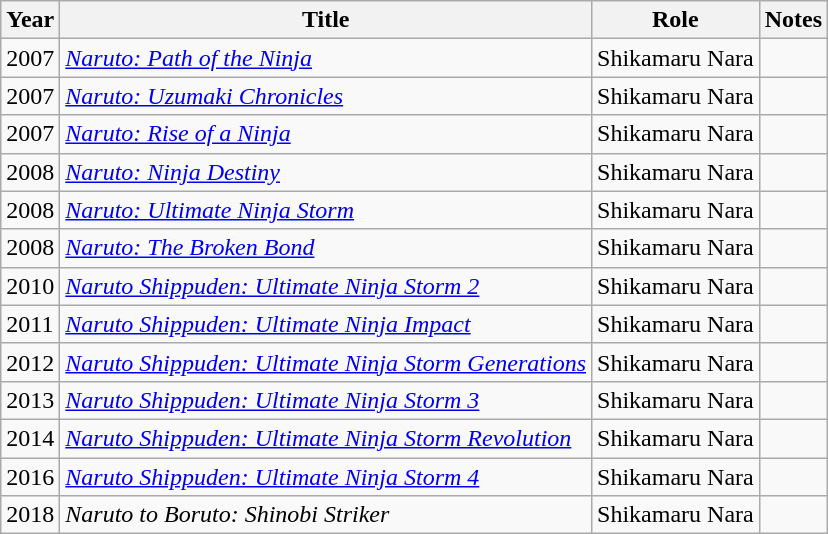<table class="wikitable sortable">
<tr>
<th>Year</th>
<th>Title</th>
<th>Role</th>
<th>Notes</th>
</tr>
<tr>
<td>2007</td>
<td><em><a href='#'>Naruto: Path of the Ninja</a></em></td>
<td>Shikamaru Nara</td>
<td></td>
</tr>
<tr>
<td>2007</td>
<td><em><a href='#'>Naruto: Uzumaki Chronicles</a></em></td>
<td>Shikamaru Nara</td>
<td></td>
</tr>
<tr>
<td>2007</td>
<td><em><a href='#'>Naruto: Rise of a Ninja</a></em></td>
<td>Shikamaru Nara</td>
<td></td>
</tr>
<tr>
<td>2008</td>
<td><em><a href='#'>Naruto: Ninja Destiny</a></em></td>
<td>Shikamaru Nara</td>
<td></td>
</tr>
<tr>
<td>2008</td>
<td><em><a href='#'>Naruto: Ultimate Ninja Storm</a></em></td>
<td>Shikamaru Nara</td>
<td></td>
</tr>
<tr>
<td>2008</td>
<td><em><a href='#'>Naruto: The Broken Bond</a></em></td>
<td>Shikamaru Nara</td>
<td></td>
</tr>
<tr>
<td>2010</td>
<td><em><a href='#'>Naruto Shippuden: Ultimate Ninja Storm 2</a></em></td>
<td>Shikamaru Nara</td>
<td></td>
</tr>
<tr>
<td>2011</td>
<td><em><a href='#'>Naruto Shippuden: Ultimate Ninja Impact</a></em></td>
<td>Shikamaru Nara</td>
<td></td>
</tr>
<tr>
<td>2012</td>
<td><em><a href='#'>Naruto Shippuden: Ultimate Ninja Storm Generations</a></em></td>
<td>Shikamaru Nara</td>
<td></td>
</tr>
<tr>
<td>2013</td>
<td><em><a href='#'>Naruto Shippuden: Ultimate Ninja Storm 3</a></em></td>
<td>Shikamaru Nara</td>
<td></td>
</tr>
<tr>
<td>2014</td>
<td><em><a href='#'>Naruto Shippuden: Ultimate Ninja Storm Revolution</a></em></td>
<td>Shikamaru Nara</td>
<td></td>
</tr>
<tr>
<td>2016</td>
<td><em><a href='#'>Naruto Shippuden: Ultimate Ninja Storm 4</a></em></td>
<td>Shikamaru Nara</td>
<td></td>
</tr>
<tr>
<td>2018</td>
<td><em>Naruto to Boruto: Shinobi Striker</em></td>
<td>Shikamaru Nara</td>
<td></td>
</tr>
</table>
